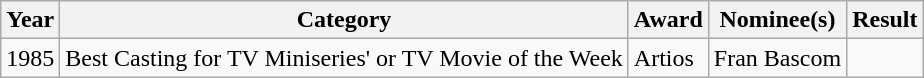<table class="wikitable">
<tr>
<th>Year</th>
<th>Category</th>
<th>Award</th>
<th>Nominee(s)</th>
<th>Result</th>
</tr>
<tr>
<td>1985</td>
<td>Best Casting for TV Miniseries' or TV Movie of the Week</td>
<td>Artios</td>
<td>Fran Bascom</td>
<td></td>
</tr>
</table>
